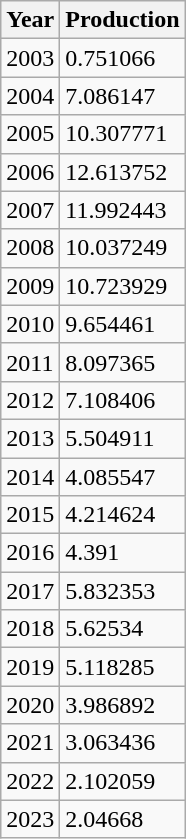<table class="wikitable">
<tr>
<th>Year</th>
<th>Production</th>
</tr>
<tr>
<td>2003</td>
<td>0.751066</td>
</tr>
<tr>
<td>2004</td>
<td>7.086147</td>
</tr>
<tr>
<td>2005</td>
<td>10.307771</td>
</tr>
<tr>
<td>2006</td>
<td>12.613752</td>
</tr>
<tr>
<td>2007</td>
<td>11.992443</td>
</tr>
<tr>
<td>2008</td>
<td>10.037249</td>
</tr>
<tr>
<td>2009</td>
<td>10.723929</td>
</tr>
<tr>
<td>2010</td>
<td>9.654461</td>
</tr>
<tr>
<td>2011</td>
<td>8.097365</td>
</tr>
<tr>
<td>2012</td>
<td>7.108406</td>
</tr>
<tr>
<td>2013</td>
<td>5.504911</td>
</tr>
<tr>
<td>2014</td>
<td>4.085547</td>
</tr>
<tr>
<td>2015</td>
<td>4.214624</td>
</tr>
<tr>
<td>2016</td>
<td>4.391</td>
</tr>
<tr>
<td>2017</td>
<td>5.832353</td>
</tr>
<tr>
<td>2018</td>
<td>5.62534</td>
</tr>
<tr>
<td>2019</td>
<td>5.118285</td>
</tr>
<tr>
<td>2020</td>
<td>3.986892</td>
</tr>
<tr>
<td>2021</td>
<td>3.063436</td>
</tr>
<tr>
<td>2022</td>
<td>2.102059</td>
</tr>
<tr>
<td>2023</td>
<td>2.04668</td>
</tr>
</table>
